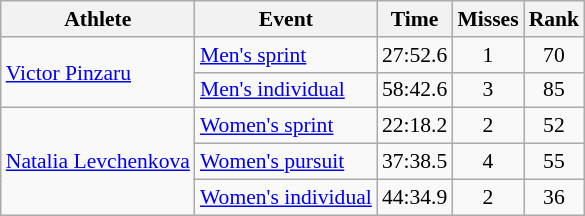<table class="wikitable" style="font-size:90%">
<tr>
<th>Athlete</th>
<th>Event</th>
<th>Time</th>
<th>Misses</th>
<th>Rank</th>
</tr>
<tr>
<td rowspan=2><a href='#'>Victor Pinzaru</a></td>
<td><a href='#'>Men's sprint</a></td>
<td align="center">27:52.6</td>
<td align="center">1</td>
<td align="center">70</td>
</tr>
<tr>
<td><a href='#'>Men's individual</a></td>
<td align="center">58:42.6</td>
<td align="center">3</td>
<td align="center">85</td>
</tr>
<tr>
<td rowspan=3><a href='#'>Natalia Levchenkova</a></td>
<td><a href='#'>Women's sprint</a></td>
<td align="center">22:18.2</td>
<td align="center">2</td>
<td align="center">52</td>
</tr>
<tr>
<td><a href='#'>Women's pursuit</a></td>
<td align="center">37:38.5</td>
<td align="center">4</td>
<td align="center">55</td>
</tr>
<tr>
<td><a href='#'>Women's individual</a></td>
<td align="center">44:34.9</td>
<td align="center">2</td>
<td align="center">36</td>
</tr>
</table>
